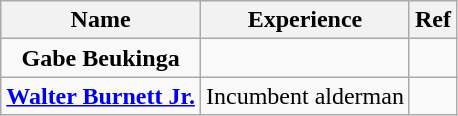<table class="wikitable" style="text-align:center">
<tr>
<th>Name</th>
<th>Experience</th>
<th>Ref</th>
</tr>
<tr>
<td><strong>Gabe Beukinga</strong></td>
<td></td>
<td></td>
</tr>
<tr>
<td><strong><a href='#'>Walter Burnett Jr.</a></strong></td>
<td>Incumbent alderman</td>
<td></td>
</tr>
</table>
